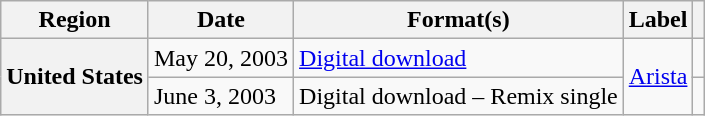<table class="wikitable plainrowheaders">
<tr>
<th scope="col">Region</th>
<th scope="col">Date</th>
<th scope="col">Format(s)</th>
<th scope="col">Label</th>
<th scope="col"></th>
</tr>
<tr>
<th scope="row" rowspan="2">United States</th>
<td>May 20, 2003</td>
<td><a href='#'>Digital download</a></td>
<td rowspan="2"><a href='#'>Arista</a></td>
<td style="text-align:center;"></td>
</tr>
<tr>
<td>June 3, 2003</td>
<td>Digital download – Remix single</td>
<td style="text-align:center;"></td>
</tr>
</table>
